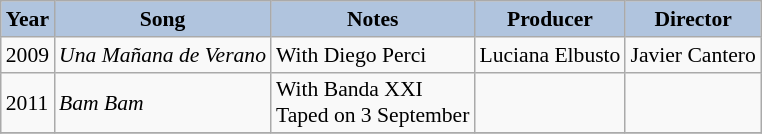<table class="wikitable" style="font-size:90%;">
<tr>
<th style="background:#B0C4DE;">Year</th>
<th style="background:#B0C4DE;">Song</th>
<th style="background:#B0C4DE;">Notes</th>
<th style="background:#B0C4DE;">Producer</th>
<th style="background:#B0C4DE;">Director</th>
</tr>
<tr>
<td>2009</td>
<td><em>Una Mañana de Verano</em></td>
<td>With Diego Perci</td>
<td>Luciana Elbusto</td>
<td>Javier Cantero</td>
</tr>
<tr>
<td>2011</td>
<td><em>Bam Bam</em></td>
<td>With Banda XXI<br>Taped on 3 September</td>
<td></td>
<td></td>
</tr>
<tr>
</tr>
</table>
